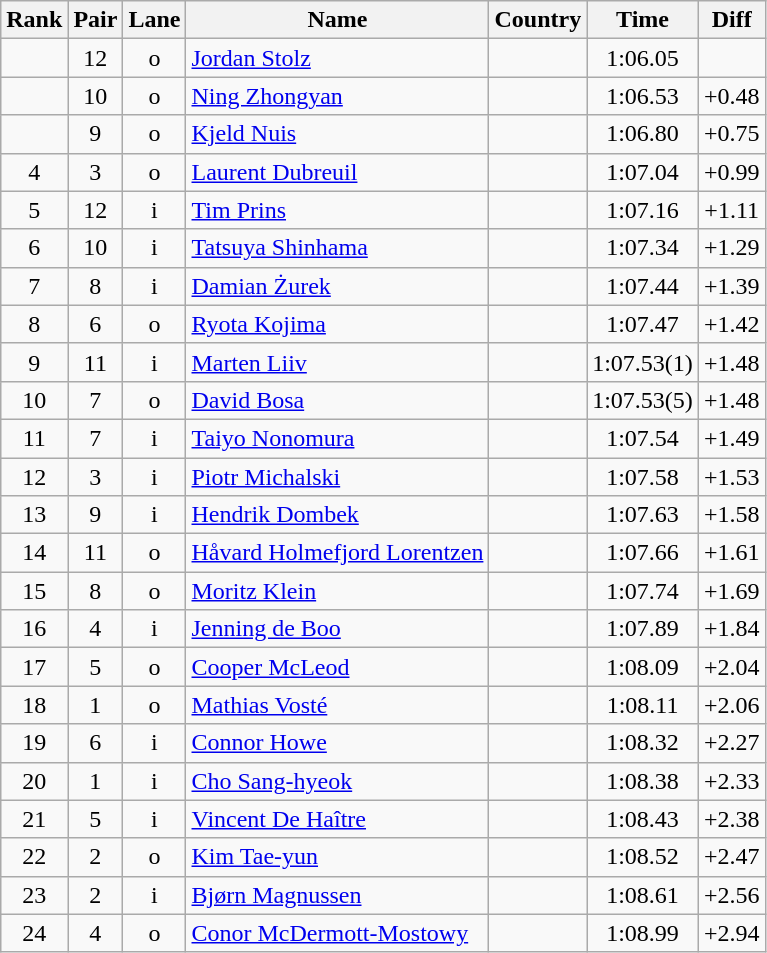<table class="wikitable sortable" style="text-align:center">
<tr>
<th>Rank</th>
<th>Pair</th>
<th>Lane</th>
<th>Name</th>
<th>Country</th>
<th>Time</th>
<th>Diff</th>
</tr>
<tr>
<td></td>
<td>12</td>
<td>o</td>
<td align=left><a href='#'>Jordan Stolz</a></td>
<td align=left></td>
<td>1:06.05</td>
<td></td>
</tr>
<tr>
<td></td>
<td>10</td>
<td>o</td>
<td align=left><a href='#'>Ning Zhongyan</a></td>
<td align=left></td>
<td>1:06.53</td>
<td>+0.48</td>
</tr>
<tr>
<td></td>
<td>9</td>
<td>o</td>
<td align=left><a href='#'>Kjeld Nuis</a></td>
<td align=left></td>
<td>1:06.80</td>
<td>+0.75</td>
</tr>
<tr>
<td>4</td>
<td>3</td>
<td>o</td>
<td align=left><a href='#'>Laurent Dubreuil</a></td>
<td align=left></td>
<td>1:07.04</td>
<td>+0.99</td>
</tr>
<tr>
<td>5</td>
<td>12</td>
<td>i</td>
<td align=left><a href='#'>Tim Prins</a></td>
<td align=left></td>
<td>1:07.16</td>
<td>+1.11</td>
</tr>
<tr>
<td>6</td>
<td>10</td>
<td>i</td>
<td align=left><a href='#'>Tatsuya Shinhama</a></td>
<td align=left></td>
<td>1:07.34</td>
<td>+1.29</td>
</tr>
<tr>
<td>7</td>
<td>8</td>
<td>i</td>
<td align=left><a href='#'>Damian Żurek</a></td>
<td align=left></td>
<td>1:07.44</td>
<td>+1.39</td>
</tr>
<tr>
<td>8</td>
<td>6</td>
<td>o</td>
<td align=left><a href='#'>Ryota Kojima</a></td>
<td align=left></td>
<td>1:07.47</td>
<td>+1.42</td>
</tr>
<tr>
<td>9</td>
<td>11</td>
<td>i</td>
<td align=left><a href='#'>Marten Liiv</a></td>
<td align=left></td>
<td>1:07.53(1)</td>
<td>+1.48</td>
</tr>
<tr>
<td>10</td>
<td>7</td>
<td>o</td>
<td align=left><a href='#'>David Bosa</a></td>
<td align=left></td>
<td>1:07.53(5)</td>
<td>+1.48</td>
</tr>
<tr>
<td>11</td>
<td>7</td>
<td>i</td>
<td align=left><a href='#'>Taiyo Nonomura</a></td>
<td align=left></td>
<td>1:07.54</td>
<td>+1.49</td>
</tr>
<tr>
<td>12</td>
<td>3</td>
<td>i</td>
<td align=left><a href='#'>Piotr Michalski</a></td>
<td align=left></td>
<td>1:07.58</td>
<td>+1.53</td>
</tr>
<tr>
<td>13</td>
<td>9</td>
<td>i</td>
<td align=left><a href='#'>Hendrik Dombek</a></td>
<td align=left></td>
<td>1:07.63</td>
<td>+1.58</td>
</tr>
<tr>
<td>14</td>
<td>11</td>
<td>o</td>
<td align=left><a href='#'>Håvard Holmefjord Lorentzen</a></td>
<td align=left></td>
<td>1:07.66</td>
<td>+1.61</td>
</tr>
<tr>
<td>15</td>
<td>8</td>
<td>o</td>
<td align=left><a href='#'>Moritz Klein</a></td>
<td align=left></td>
<td>1:07.74</td>
<td>+1.69</td>
</tr>
<tr>
<td>16</td>
<td>4</td>
<td>i</td>
<td align=left><a href='#'>Jenning de Boo</a></td>
<td align=left></td>
<td>1:07.89</td>
<td>+1.84</td>
</tr>
<tr>
<td>17</td>
<td>5</td>
<td>o</td>
<td align=left><a href='#'>Cooper McLeod</a></td>
<td align=left></td>
<td>1:08.09</td>
<td>+2.04</td>
</tr>
<tr>
<td>18</td>
<td>1</td>
<td>o</td>
<td align=left><a href='#'>Mathias Vosté</a></td>
<td align=left></td>
<td>1:08.11</td>
<td>+2.06</td>
</tr>
<tr>
<td>19</td>
<td>6</td>
<td>i</td>
<td align=left><a href='#'>Connor Howe</a></td>
<td align=left></td>
<td>1:08.32</td>
<td>+2.27</td>
</tr>
<tr>
<td>20</td>
<td>1</td>
<td>i</td>
<td align=left><a href='#'>Cho Sang-hyeok</a></td>
<td align=left></td>
<td>1:08.38</td>
<td>+2.33</td>
</tr>
<tr>
<td>21</td>
<td>5</td>
<td>i</td>
<td align=left><a href='#'>Vincent De Haître</a></td>
<td align=left></td>
<td>1:08.43</td>
<td>+2.38</td>
</tr>
<tr>
<td>22</td>
<td>2</td>
<td>o</td>
<td align=left><a href='#'>Kim Tae-yun</a></td>
<td align=left></td>
<td>1:08.52</td>
<td>+2.47</td>
</tr>
<tr>
<td>23</td>
<td>2</td>
<td>i</td>
<td align=left><a href='#'>Bjørn Magnussen</a></td>
<td align=left></td>
<td>1:08.61</td>
<td>+2.56</td>
</tr>
<tr>
<td>24</td>
<td>4</td>
<td>o</td>
<td align=left><a href='#'>Conor McDermott-Mostowy</a></td>
<td align=left></td>
<td>1:08.99</td>
<td>+2.94</td>
</tr>
</table>
